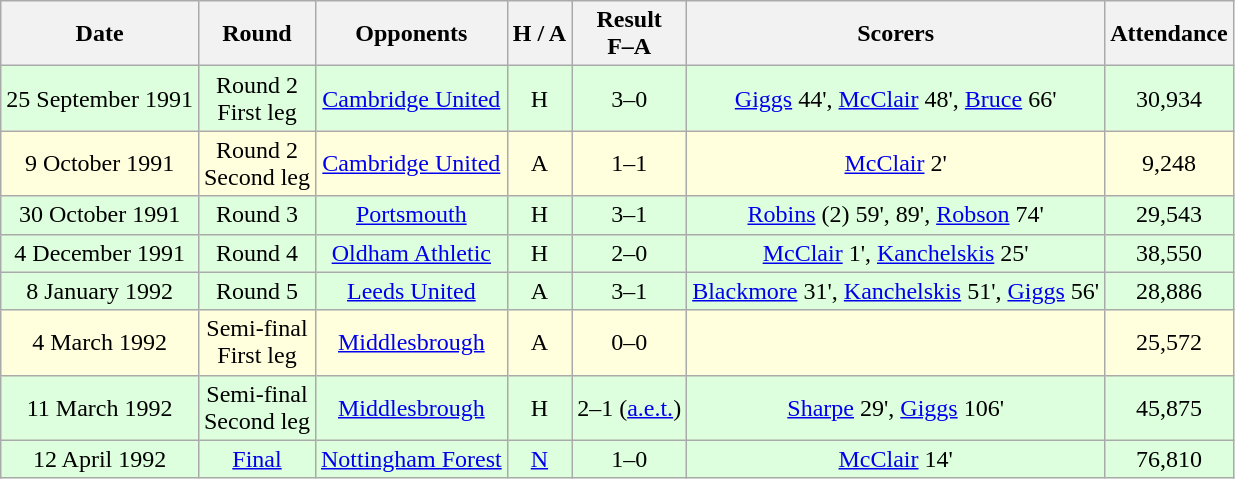<table class="wikitable" style="text-align:center">
<tr>
<th>Date</th>
<th>Round</th>
<th>Opponents</th>
<th>H / A</th>
<th>Result<br>F–A</th>
<th>Scorers</th>
<th>Attendance</th>
</tr>
<tr bgcolor="#ddffdd">
<td>25 September 1991</td>
<td>Round 2<br>First leg</td>
<td><a href='#'>Cambridge United</a></td>
<td>H</td>
<td>3–0</td>
<td><a href='#'>Giggs</a> 44', <a href='#'>McClair</a> 48', <a href='#'>Bruce</a> 66'</td>
<td>30,934</td>
</tr>
<tr bgcolor="#ffffdd">
<td>9 October 1991</td>
<td>Round 2<br>Second leg</td>
<td><a href='#'>Cambridge United</a></td>
<td>A</td>
<td>1–1</td>
<td><a href='#'>McClair</a> 2'</td>
<td>9,248</td>
</tr>
<tr bgcolor="#ddffdd">
<td>30 October 1991</td>
<td>Round 3</td>
<td><a href='#'>Portsmouth</a></td>
<td>H</td>
<td>3–1</td>
<td><a href='#'>Robins</a> (2) 59', 89', <a href='#'>Robson</a> 74'</td>
<td>29,543</td>
</tr>
<tr bgcolor="#ddffdd">
<td>4 December 1991</td>
<td>Round 4</td>
<td><a href='#'>Oldham Athletic</a></td>
<td>H</td>
<td>2–0</td>
<td><a href='#'>McClair</a> 1', <a href='#'>Kanchelskis</a> 25'</td>
<td>38,550</td>
</tr>
<tr bgcolor="#ddffdd">
<td>8 January 1992</td>
<td>Round 5</td>
<td><a href='#'>Leeds United</a></td>
<td>A</td>
<td>3–1</td>
<td><a href='#'>Blackmore</a> 31', <a href='#'>Kanchelskis</a> 51', <a href='#'>Giggs</a> 56'</td>
<td>28,886</td>
</tr>
<tr bgcolor="#ffffdd">
<td>4 March 1992</td>
<td>Semi-final<br>First leg</td>
<td><a href='#'>Middlesbrough</a></td>
<td>A</td>
<td>0–0</td>
<td></td>
<td>25,572</td>
</tr>
<tr bgcolor="#ddffdd">
<td>11 March 1992</td>
<td>Semi-final<br>Second leg</td>
<td><a href='#'>Middlesbrough</a></td>
<td>H</td>
<td>2–1 (<a href='#'>a.e.t.</a>)</td>
<td><a href='#'>Sharpe</a> 29', <a href='#'>Giggs</a> 106'</td>
<td>45,875</td>
</tr>
<tr bgcolor="#ddffdd">
<td>12 April 1992</td>
<td><a href='#'>Final</a></td>
<td><a href='#'>Nottingham Forest</a></td>
<td><a href='#'>N</a></td>
<td>1–0</td>
<td><a href='#'>McClair</a> 14'</td>
<td>76,810</td>
</tr>
</table>
